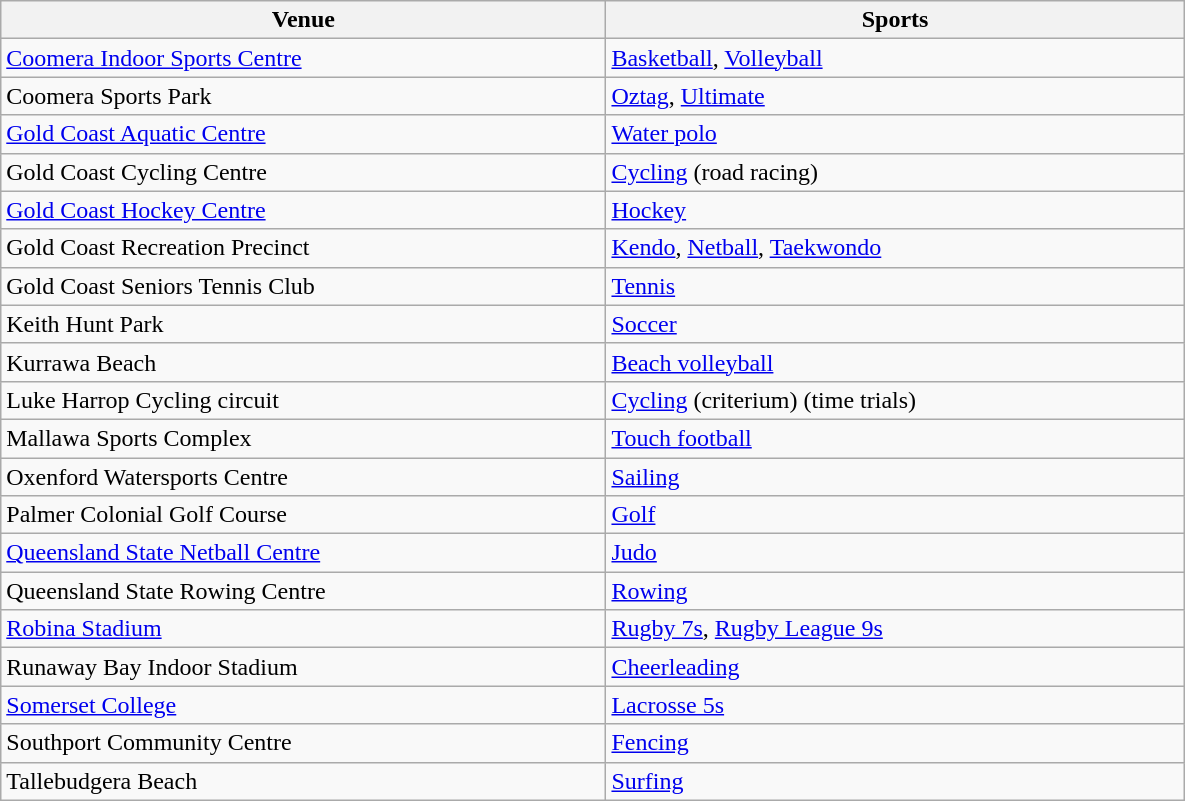<table class="wikitable sortable" style="width:790px;">
<tr>
<th rowspan="1">Venue</th>
<th colspan="1" class="unsortable">Sports</th>
</tr>
<tr>
<td><a href='#'>Coomera Indoor Sports Centre</a></td>
<td><a href='#'>Basketball</a>, <a href='#'>Volleyball</a></td>
</tr>
<tr>
<td>Coomera Sports Park</td>
<td><a href='#'>Oztag</a>, <a href='#'>Ultimate</a></td>
</tr>
<tr>
<td><a href='#'>Gold Coast Aquatic Centre</a></td>
<td><a href='#'>Water polo</a></td>
</tr>
<tr>
<td>Gold Coast Cycling Centre</td>
<td><a href='#'>Cycling</a> (road racing)</td>
</tr>
<tr>
<td><a href='#'>Gold Coast Hockey Centre</a></td>
<td><a href='#'>Hockey</a></td>
</tr>
<tr>
<td>Gold Coast Recreation Precinct</td>
<td><a href='#'>Kendo</a>, <a href='#'>Netball</a>, <a href='#'>Taekwondo</a></td>
</tr>
<tr>
<td>Gold Coast Seniors Tennis Club</td>
<td><a href='#'>Tennis</a></td>
</tr>
<tr>
<td>Keith Hunt Park</td>
<td><a href='#'>Soccer</a></td>
</tr>
<tr>
<td>Kurrawa Beach</td>
<td><a href='#'>Beach volleyball</a></td>
</tr>
<tr>
<td>Luke Harrop Cycling circuit</td>
<td><a href='#'>Cycling</a> (criterium) (time trials)</td>
</tr>
<tr>
<td>Mallawa Sports Complex</td>
<td><a href='#'>Touch football</a></td>
</tr>
<tr>
<td>Oxenford Watersports Centre</td>
<td><a href='#'>Sailing</a></td>
</tr>
<tr>
<td>Palmer Colonial Golf Course</td>
<td><a href='#'>Golf</a></td>
</tr>
<tr>
<td><a href='#'>Queensland State Netball Centre</a></td>
<td><a href='#'>Judo</a></td>
</tr>
<tr>
<td>Queensland State Rowing Centre</td>
<td><a href='#'>Rowing</a></td>
</tr>
<tr>
<td><a href='#'>Robina Stadium</a></td>
<td><a href='#'>Rugby 7s</a>, <a href='#'>Rugby League 9s</a></td>
</tr>
<tr>
<td>Runaway Bay Indoor Stadium</td>
<td><a href='#'>Cheerleading</a></td>
</tr>
<tr>
<td><a href='#'>Somerset College</a></td>
<td><a href='#'>Lacrosse 5s</a></td>
</tr>
<tr>
<td>Southport Community Centre</td>
<td><a href='#'>Fencing</a></td>
</tr>
<tr>
<td>Tallebudgera Beach</td>
<td><a href='#'>Surfing</a></td>
</tr>
</table>
